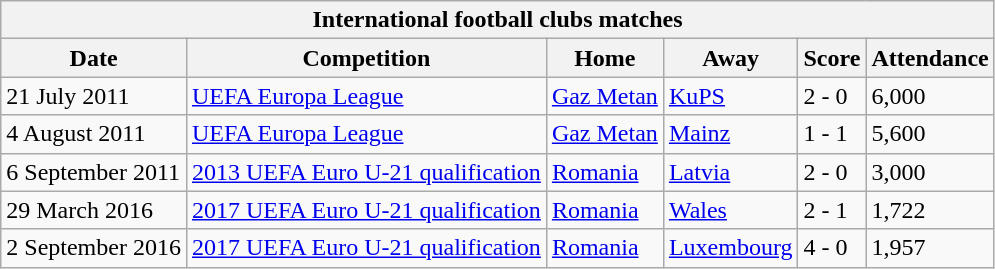<table class="wikitable collapsible collapsed" style="text-align: left;font-size:100%;">
<tr>
<th colspan=6>International football clubs matches</th>
</tr>
<tr>
<th>Date</th>
<th>Competition</th>
<th>Home</th>
<th>Away</th>
<th>Score</th>
<th>Attendance</th>
</tr>
<tr>
<td>21 July 2011</td>
<td><a href='#'>UEFA Europa League</a></td>
<td> <a href='#'>Gaz Metan</a></td>
<td> <a href='#'>KuPS</a></td>
<td>2 - 0</td>
<td>6,000</td>
</tr>
<tr>
<td>4 August 2011</td>
<td><a href='#'>UEFA Europa League</a></td>
<td> <a href='#'>Gaz Metan</a></td>
<td> <a href='#'>Mainz</a></td>
<td>1 - 1 <br></td>
<td>5,600</td>
</tr>
<tr>
<td>6 September 2011</td>
<td><a href='#'>2013 UEFA Euro U-21 qualification</a></td>
<td> <a href='#'>Romania</a></td>
<td> <a href='#'>Latvia</a></td>
<td>2 - 0</td>
<td>3,000</td>
</tr>
<tr>
<td>29 March 2016</td>
<td><a href='#'>2017 UEFA Euro U-21 qualification</a></td>
<td> <a href='#'>Romania</a></td>
<td> <a href='#'>Wales</a></td>
<td>2 - 1</td>
<td>1,722</td>
</tr>
<tr>
<td>2 September 2016</td>
<td><a href='#'>2017 UEFA Euro U-21 qualification</a></td>
<td> <a href='#'>Romania</a></td>
<td> <a href='#'>Luxembourg</a></td>
<td>4 - 0</td>
<td>1,957</td>
</tr>
</table>
